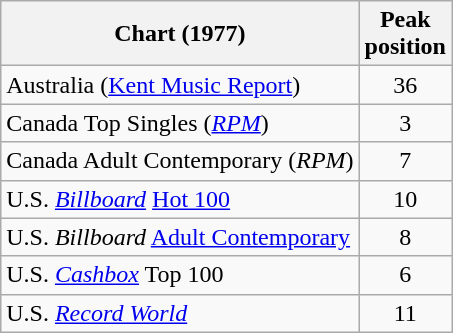<table class="wikitable sortable">
<tr>
<th>Chart (1977)</th>
<th>Peak<br>position</th>
</tr>
<tr>
<td>Australia (<a href='#'>Kent Music Report</a>)</td>
<td style="text-align:center;">36</td>
</tr>
<tr>
<td>Canada Top Singles (<em><a href='#'>RPM</a></em>)</td>
<td style="text-align:center;">3</td>
</tr>
<tr>
<td>Canada Adult Contemporary (<em>RPM</em>)</td>
<td style="text-align:center;">7</td>
</tr>
<tr>
<td>U.S. <em><a href='#'>Billboard</a></em> <a href='#'>Hot 100</a></td>
<td style="text-align:center;">10</td>
</tr>
<tr>
<td>U.S. <em>Billboard</em> <a href='#'>Adult Contemporary</a></td>
<td align="center">8</td>
</tr>
<tr>
<td>U.S. <em><a href='#'>Cashbox</a></em> Top 100</td>
<td style="text-align:center;">6</td>
</tr>
<tr>
<td>U.S. <em><a href='#'>Record World</a></em> </td>
<td style="text-align:center;">11</td>
</tr>
</table>
